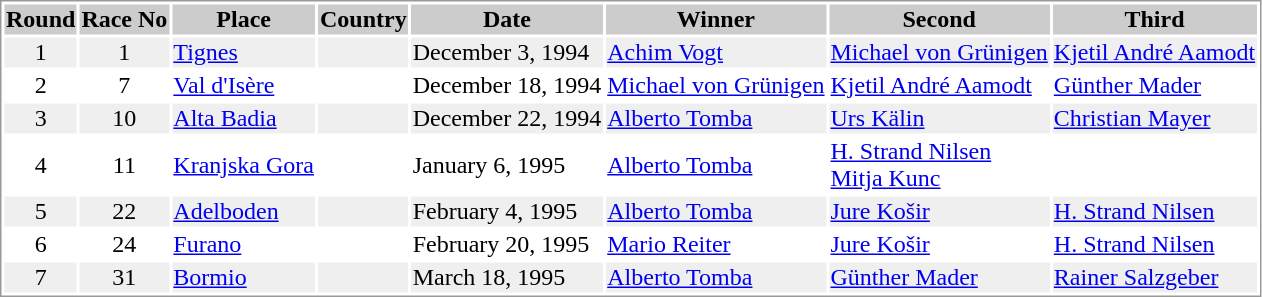<table border="0" style="border: 1px solid #999; background-color:#FFFFFF; text-align:center">
<tr align="center" bgcolor="#CCCCCC">
<th>Round</th>
<th>Race No</th>
<th>Place</th>
<th>Country</th>
<th>Date</th>
<th>Winner</th>
<th>Second</th>
<th>Third</th>
</tr>
<tr bgcolor="#EFEFEF">
<td>1</td>
<td>1</td>
<td align="left"><a href='#'>Tignes</a></td>
<td align="left"></td>
<td align="left">December 3, 1994</td>
<td align="left"> <a href='#'>Achim Vogt</a></td>
<td align="left"> <a href='#'>Michael von Grünigen</a></td>
<td align="left"> <a href='#'>Kjetil André Aamodt</a></td>
</tr>
<tr>
<td>2</td>
<td>7</td>
<td align="left"><a href='#'>Val d'Isère</a></td>
<td align="left"></td>
<td align="left">December 18, 1994</td>
<td align="left"> <a href='#'>Michael von Grünigen</a></td>
<td align="left"> <a href='#'>Kjetil André Aamodt</a></td>
<td align="left"> <a href='#'>Günther Mader</a></td>
</tr>
<tr bgcolor="#EFEFEF">
<td>3</td>
<td>10</td>
<td align="left"><a href='#'>Alta Badia</a></td>
<td align="left"></td>
<td align="left">December 22, 1994</td>
<td align="left"> <a href='#'>Alberto Tomba</a></td>
<td align="left"> <a href='#'>Urs Kälin</a></td>
<td align="left"> <a href='#'>Christian Mayer</a></td>
</tr>
<tr>
<td>4</td>
<td>11</td>
<td align="left"><a href='#'>Kranjska Gora</a></td>
<td align="left"></td>
<td align="left">January 6, 1995</td>
<td align="left"> <a href='#'>Alberto Tomba</a></td>
<td align="left"> <a href='#'>H. Strand Nilsen</a><br> <a href='#'>Mitja Kunc</a></td>
<td></td>
</tr>
<tr bgcolor="#EFEFEF">
<td>5</td>
<td>22</td>
<td align="left"><a href='#'>Adelboden</a></td>
<td align="left"></td>
<td align="left">February 4, 1995</td>
<td align="left"> <a href='#'>Alberto Tomba</a></td>
<td align="left"> <a href='#'>Jure Košir</a></td>
<td align="left"> <a href='#'>H. Strand Nilsen</a></td>
</tr>
<tr>
<td>6</td>
<td>24</td>
<td align="left"><a href='#'>Furano</a></td>
<td align="left"></td>
<td align="left">February 20, 1995</td>
<td align="left"> <a href='#'>Mario Reiter</a></td>
<td align="left"> <a href='#'>Jure Košir</a></td>
<td align="left"> <a href='#'>H. Strand Nilsen</a></td>
</tr>
<tr bgcolor="#EFEFEF">
<td>7</td>
<td>31</td>
<td align="left"><a href='#'>Bormio</a></td>
<td align="left"></td>
<td align="left">March 18, 1995</td>
<td align="left"> <a href='#'>Alberto Tomba</a></td>
<td align="left"> <a href='#'>Günther Mader</a></td>
<td align="left"> <a href='#'>Rainer Salzgeber</a></td>
</tr>
</table>
